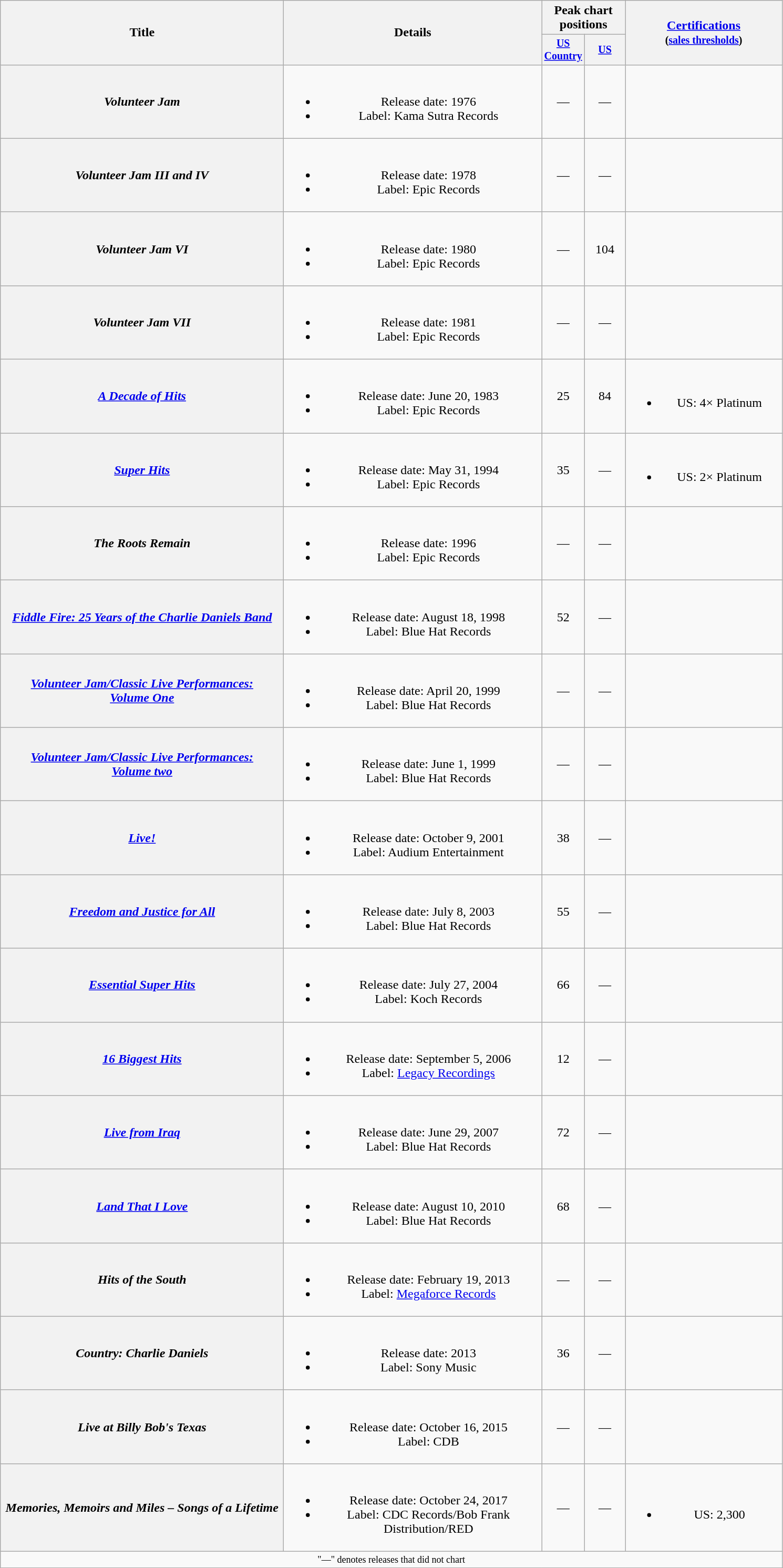<table class="wikitable plainrowheaders" style="text-align:center;">
<tr>
<th rowspan="2" style="width:22em;">Title</th>
<th rowspan="2" style="width:20em;">Details</th>
<th colspan="2">Peak chart<br>positions</th>
<th rowspan="2" style="width:12em;"><a href='#'>Certifications</a><br><small>(<a href='#'>sales thresholds</a>)</small></th>
</tr>
<tr style="font-size:smaller;">
<th width="45"><a href='#'>US Country</a></th>
<th width="45"><a href='#'>US</a></th>
</tr>
<tr>
<th scope="row"><em>Volunteer Jam</em></th>
<td><br><ul><li>Release date: 1976</li><li>Label: Kama Sutra Records</li></ul></td>
<td>—</td>
<td>—</td>
<td></td>
</tr>
<tr>
<th scope="row"><em>Volunteer Jam III and IV</em></th>
<td><br><ul><li>Release date: 1978</li><li>Label: Epic Records</li></ul></td>
<td>—</td>
<td>—</td>
<td></td>
</tr>
<tr>
<th scope="row"><em>Volunteer Jam VI</em></th>
<td><br><ul><li>Release date: 1980</li><li>Label: Epic Records</li></ul></td>
<td>—</td>
<td>104</td>
<td></td>
</tr>
<tr>
<th scope="row"><em>Volunteer Jam VII</em></th>
<td><br><ul><li>Release date: 1981</li><li>Label: Epic Records</li></ul></td>
<td>—</td>
<td>—</td>
<td></td>
</tr>
<tr>
<th scope="row"><em><a href='#'>A Decade of Hits</a></em></th>
<td><br><ul><li>Release date: June 20, 1983</li><li>Label: Epic Records</li></ul></td>
<td>25</td>
<td>84</td>
<td><br><ul><li>US: 4× Platinum</li></ul></td>
</tr>
<tr>
<th scope="row"><em><a href='#'>Super Hits</a></em></th>
<td><br><ul><li>Release date: May 31, 1994</li><li>Label: Epic Records</li></ul></td>
<td>35</td>
<td>—</td>
<td><br><ul><li>US: 2× Platinum</li></ul></td>
</tr>
<tr>
<th scope="row"><em>The Roots Remain</em></th>
<td><br><ul><li>Release date: 1996</li><li>Label: Epic Records</li></ul></td>
<td>—</td>
<td>—</td>
<td></td>
</tr>
<tr>
<th scope="row"><em><a href='#'>Fiddle Fire: 25 Years of the Charlie Daniels Band</a></em></th>
<td><br><ul><li>Release date: August 18, 1998</li><li>Label: Blue Hat Records</li></ul></td>
<td>52</td>
<td>—</td>
<td></td>
</tr>
<tr>
<th scope="row"><em><a href='#'>Volunteer Jam/Classic Live Performances:<br>Volume One</a></em></th>
<td><br><ul><li>Release date: April 20, 1999</li><li>Label: Blue Hat Records</li></ul></td>
<td>—</td>
<td>—</td>
<td></td>
</tr>
<tr>
<th scope="row"><em><a href='#'>Volunteer Jam/Classic Live Performances:<br>Volume two</a></em></th>
<td><br><ul><li>Release date: June 1, 1999</li><li>Label: Blue Hat Records</li></ul></td>
<td>—</td>
<td>—</td>
<td></td>
</tr>
<tr>
<th scope="row"><em><a href='#'>Live!</a></em></th>
<td><br><ul><li>Release date: October 9, 2001</li><li>Label: Audium Entertainment</li></ul></td>
<td>38</td>
<td>—</td>
<td></td>
</tr>
<tr>
<th scope="row"><em><a href='#'>Freedom and Justice for All</a></em></th>
<td><br><ul><li>Release date: July 8, 2003</li><li>Label: Blue Hat Records</li></ul></td>
<td>55</td>
<td>—</td>
<td></td>
</tr>
<tr>
<th scope="row"><em><a href='#'>Essential Super Hits</a></em></th>
<td><br><ul><li>Release date: July 27, 2004</li><li>Label: Koch Records</li></ul></td>
<td>66</td>
<td>—</td>
<td></td>
</tr>
<tr>
<th scope="row"><em><a href='#'>16 Biggest Hits</a></em></th>
<td><br><ul><li>Release date: September 5, 2006</li><li>Label: <a href='#'>Legacy Recordings</a></li></ul></td>
<td>12<br></td>
<td>—</td>
<td></td>
</tr>
<tr>
<th scope="row"><em><a href='#'>Live from Iraq</a></em></th>
<td><br><ul><li>Release date: June 29, 2007</li><li>Label: Blue Hat Records</li></ul></td>
<td>72</td>
<td>—</td>
<td></td>
</tr>
<tr>
<th scope="row"><em><a href='#'>Land That I Love</a></em></th>
<td><br><ul><li>Release date: August 10, 2010</li><li>Label: Blue Hat Records</li></ul></td>
<td>68</td>
<td>—</td>
<td></td>
</tr>
<tr>
<th scope="row"><em>Hits of the South</em></th>
<td><br><ul><li>Release date: February 19, 2013</li><li>Label: <a href='#'>Megaforce Records</a></li></ul></td>
<td>—</td>
<td>—</td>
<td></td>
</tr>
<tr>
<th scope="row"><em>Country: Charlie Daniels</em></th>
<td><br><ul><li>Release date: 2013</li><li>Label: Sony Music</li></ul></td>
<td>36</td>
<td>—</td>
<td></td>
</tr>
<tr>
<th scope="row"><em>Live at Billy Bob's Texas</em></th>
<td><br><ul><li>Release date: October 16, 2015</li><li>Label: CDB</li></ul></td>
<td>—</td>
<td>—</td>
<td></td>
</tr>
<tr>
<th scope="row"><em>Memories, Memoirs and Miles – Songs of a Lifetime</em></th>
<td><br><ul><li>Release date: October 24, 2017</li><li>Label: CDC Records/Bob Frank Distribution/RED</li></ul></td>
<td>—</td>
<td>—</td>
<td><br><ul><li>US: 2,300</li></ul></td>
</tr>
<tr>
<td colspan="5" style="font-size:9pt">"—" denotes releases that did not chart</td>
</tr>
<tr>
</tr>
</table>
